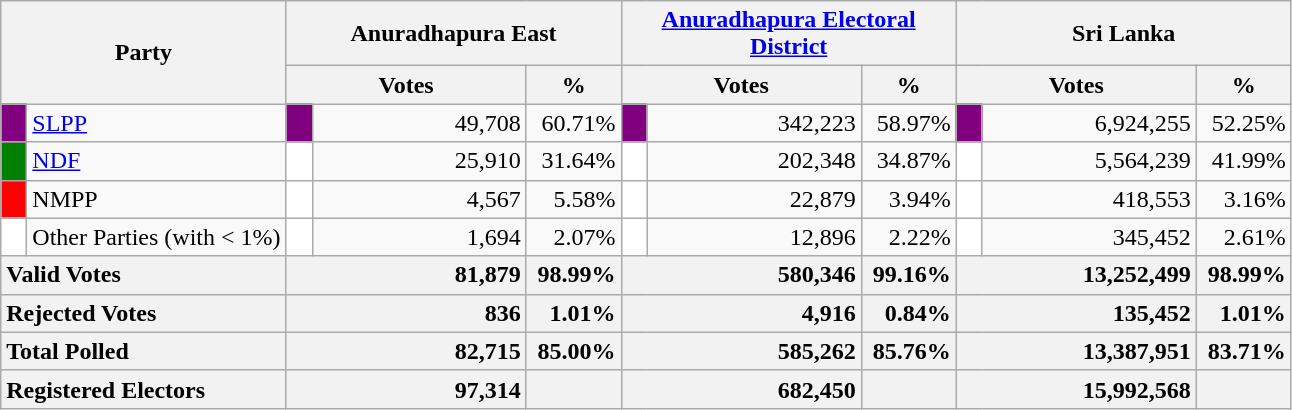<table class="wikitable">
<tr>
<th colspan="2" width="144px"rowspan="2">Party</th>
<th colspan="3" width="216px">Anuradhapura East</th>
<th colspan="3" width="216px"><a href='#'>Anuradhapura Electoral District</a></th>
<th colspan="3" width="216px">Sri Lanka</th>
</tr>
<tr>
<th colspan="2" width="144px">Votes</th>
<th>%</th>
<th colspan="2" width="144px">Votes</th>
<th>%</th>
<th colspan="2" width="144px">Votes</th>
<th>%</th>
</tr>
<tr>
<td style="background-color:purple;" width="10px"></td>
<td style="text-align:left;"><a href='#'>SLPP</a></td>
<td style="background-color:purple;" width="10px"></td>
<td style="text-align:right;">49,708</td>
<td style="text-align:right;">60.71%</td>
<td style="background-color:purple;" width="10px"></td>
<td style="text-align:right;">342,223</td>
<td style="text-align:right;">58.97%</td>
<td style="background-color:purple;" width="10px"></td>
<td style="text-align:right;">6,924,255</td>
<td style="text-align:right;">52.25%</td>
</tr>
<tr>
<td style="background-color:green;" width="10px"></td>
<td style="text-align:left;"><a href='#'>NDF</a></td>
<td style="background-color:white;" width="10px"></td>
<td style="text-align:right;">25,910</td>
<td style="text-align:right;">31.64%</td>
<td style="background-color:white;" width="10px"></td>
<td style="text-align:right;">202,348</td>
<td style="text-align:right;">34.87%</td>
<td style="background-color:white;" width="10px"></td>
<td style="text-align:right;">5,564,239</td>
<td style="text-align:right;">41.99%</td>
</tr>
<tr>
<td style="background-color:red;" width="10px"></td>
<td style="text-align:left;">NMPP</td>
<td style="background-color:white;" width="10px"></td>
<td style="text-align:right;">4,567</td>
<td style="text-align:right;">5.58%</td>
<td style="background-color:white;" width="10px"></td>
<td style="text-align:right;">22,879</td>
<td style="text-align:right;">3.94%</td>
<td style="background-color:white;" width="10px"></td>
<td style="text-align:right;">418,553</td>
<td style="text-align:right;">3.16%</td>
</tr>
<tr>
<td style="background-color:white;" width="10px"></td>
<td style="text-align:left;">Other Parties (with < 1%)</td>
<td style="background-color:white;" width="10px"></td>
<td style="text-align:right;">1,694</td>
<td style="text-align:right;">2.07%</td>
<td style="background-color:white;" width="10px"></td>
<td style="text-align:right;">12,896</td>
<td style="text-align:right;">2.22%</td>
<td style="background-color:white;" width="10px"></td>
<td style="text-align:right;">345,452</td>
<td style="text-align:right;">2.61%</td>
</tr>
<tr>
<th colspan="2" width="144px"style="text-align:left;">Valid Votes</th>
<th style="text-align:right;"colspan="2" width="144px">81,879</th>
<th style="text-align:right;">98.99%</th>
<th style="text-align:right;"colspan="2" width="144px">580,346</th>
<th style="text-align:right;">99.16%</th>
<th style="text-align:right;"colspan="2" width="144px">13,252,499</th>
<th style="text-align:right;">98.99%</th>
</tr>
<tr>
<th colspan="2" width="144px"style="text-align:left;">Rejected Votes</th>
<th style="text-align:right;"colspan="2" width="144px">836</th>
<th style="text-align:right;">1.01%</th>
<th style="text-align:right;"colspan="2" width="144px">4,916</th>
<th style="text-align:right;">0.84%</th>
<th style="text-align:right;"colspan="2" width="144px">135,452</th>
<th style="text-align:right;">1.01%</th>
</tr>
<tr>
<th colspan="2" width="144px"style="text-align:left;">Total Polled</th>
<th style="text-align:right;"colspan="2" width="144px">82,715</th>
<th style="text-align:right;">85.00%</th>
<th style="text-align:right;"colspan="2" width="144px">585,262</th>
<th style="text-align:right;">85.76%</th>
<th style="text-align:right;"colspan="2" width="144px">13,387,951</th>
<th style="text-align:right;">83.71%</th>
</tr>
<tr>
<th colspan="2" width="144px"style="text-align:left;">Registered Electors</th>
<th style="text-align:right;"colspan="2" width="144px">97,314</th>
<th></th>
<th style="text-align:right;"colspan="2" width="144px">682,450</th>
<th></th>
<th style="text-align:right;"colspan="2" width="144px">15,992,568</th>
<th></th>
</tr>
</table>
